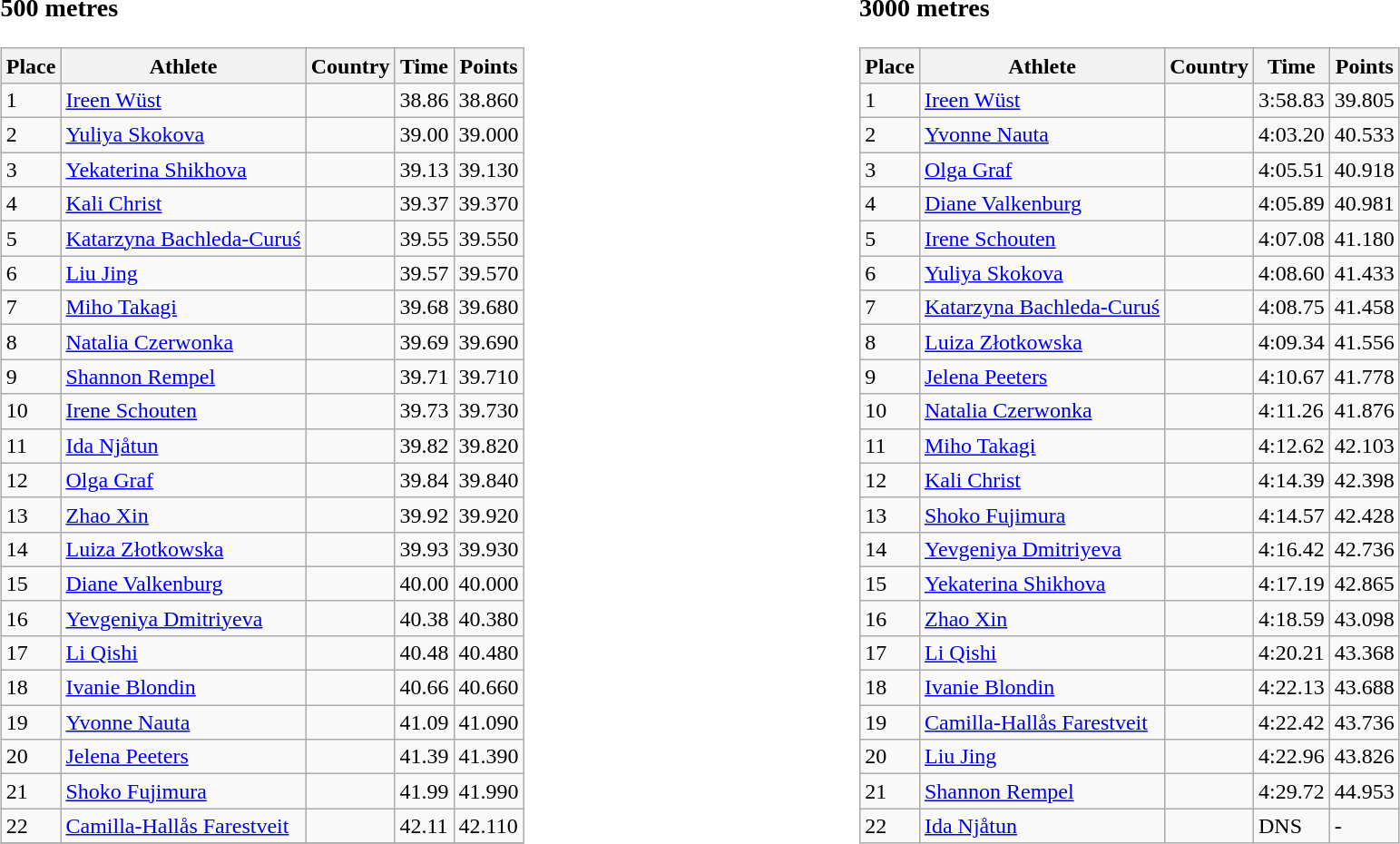<table width=100%>
<tr>
<td width=50% align=left valign=top><br><h3>500 metres</h3><table class="wikitable">
<tr>
<th>Place</th>
<th>Athlete</th>
<th>Country</th>
<th>Time</th>
<th>Points</th>
</tr>
<tr>
<td>1</td>
<td align=left><a href='#'>Ireen Wüst</a></td>
<td align=left></td>
<td>38.86</td>
<td>38.860</td>
</tr>
<tr>
<td>2</td>
<td align=left><a href='#'>Yuliya Skokova</a></td>
<td align=left></td>
<td>39.00</td>
<td>39.000</td>
</tr>
<tr>
<td>3</td>
<td align=left><a href='#'>Yekaterina  Shikhova</a></td>
<td align=left></td>
<td>39.13</td>
<td>39.130</td>
</tr>
<tr>
<td>4</td>
<td align=left><a href='#'>Kali  Christ</a></td>
<td align=left></td>
<td>39.37</td>
<td>39.370</td>
</tr>
<tr>
<td>5</td>
<td align=left><a href='#'>Katarzyna Bachleda-Curuś</a></td>
<td align=left></td>
<td>39.55</td>
<td>39.550</td>
</tr>
<tr>
<td>6</td>
<td align=left><a href='#'>Liu Jing</a></td>
<td align=left></td>
<td>39.57</td>
<td>39.570</td>
</tr>
<tr>
<td>7</td>
<td align=left><a href='#'>Miho Takagi</a></td>
<td align=left></td>
<td>39.68</td>
<td>39.680</td>
</tr>
<tr>
<td>8</td>
<td align=left><a href='#'>Natalia Czerwonka</a></td>
<td align=left></td>
<td>39.69</td>
<td>39.690</td>
</tr>
<tr>
<td>9</td>
<td align=left><a href='#'>Shannon Rempel</a></td>
<td align=left></td>
<td>39.71</td>
<td>39.710</td>
</tr>
<tr>
<td>10</td>
<td align=left><a href='#'>Irene Schouten</a></td>
<td align=left></td>
<td>39.73</td>
<td>39.730</td>
</tr>
<tr>
<td>11</td>
<td align=left><a href='#'>Ida Njåtun</a></td>
<td align=left></td>
<td>39.82</td>
<td>39.820</td>
</tr>
<tr>
<td>12</td>
<td align=left><a href='#'>Olga Graf</a></td>
<td align=left></td>
<td>39.84</td>
<td>39.840</td>
</tr>
<tr>
<td>13</td>
<td align=left><a href='#'>Zhao Xin</a></td>
<td align=left></td>
<td>39.92</td>
<td>39.920</td>
</tr>
<tr>
<td>14</td>
<td align=left><a href='#'>Luiza Złotkowska</a></td>
<td align=left></td>
<td>39.93</td>
<td>39.930</td>
</tr>
<tr>
<td>15</td>
<td align=left><a href='#'>Diane Valkenburg</a></td>
<td align=left></td>
<td>40.00</td>
<td>40.000</td>
</tr>
<tr>
<td>16</td>
<td align=left><a href='#'>Yevgeniya Dmitriyeva</a></td>
<td align=left></td>
<td>40.38</td>
<td>40.380</td>
</tr>
<tr>
<td>17</td>
<td align=left><a href='#'>Li Qishi</a></td>
<td align=left></td>
<td>40.48</td>
<td>40.480</td>
</tr>
<tr>
<td>18</td>
<td align=left><a href='#'>Ivanie Blondin</a></td>
<td align=left></td>
<td>40.66</td>
<td>40.660</td>
</tr>
<tr>
<td>19</td>
<td align=left><a href='#'>Yvonne Nauta</a></td>
<td align=left></td>
<td>41.09</td>
<td>41.090</td>
</tr>
<tr>
<td>20</td>
<td align=left><a href='#'>Jelena Peeters</a></td>
<td align=left></td>
<td>41.39</td>
<td>41.390</td>
</tr>
<tr>
<td>21</td>
<td align=left><a href='#'>Shoko Fujimura</a></td>
<td align=left></td>
<td>41.99</td>
<td>41.990</td>
</tr>
<tr>
<td>22</td>
<td align=left><a href='#'>Camilla-Hallås Farestveit</a></td>
<td align=left></td>
<td>42.11</td>
<td>42.110</td>
</tr>
<tr>
</tr>
</table>
</td>
<td width=50% align=left valign=top><br><h3>3000 metres</h3><table class="wikitable">
<tr>
<th>Place</th>
<th>Athlete</th>
<th>Country</th>
<th>Time</th>
<th>Points</th>
</tr>
<tr>
<td>1</td>
<td align=left><a href='#'>Ireen Wüst</a></td>
<td align=left></td>
<td>3:58.83</td>
<td>39.805</td>
</tr>
<tr>
<td>2</td>
<td align=left><a href='#'>Yvonne Nauta</a></td>
<td align=left></td>
<td>4:03.20</td>
<td>40.533</td>
</tr>
<tr>
<td>3</td>
<td align=left><a href='#'>Olga Graf</a></td>
<td align=left></td>
<td>4:05.51</td>
<td>40.918</td>
</tr>
<tr>
<td>4</td>
<td align=left><a href='#'>Diane Valkenburg</a></td>
<td align=left></td>
<td>4:05.89</td>
<td>40.981</td>
</tr>
<tr>
<td>5</td>
<td align=left><a href='#'>Irene Schouten</a></td>
<td align=left></td>
<td>4:07.08</td>
<td>41.180</td>
</tr>
<tr>
<td>6</td>
<td align=left><a href='#'>Yuliya Skokova</a></td>
<td align=left></td>
<td>4:08.60</td>
<td>41.433</td>
</tr>
<tr>
<td>7</td>
<td align=left><a href='#'>Katarzyna Bachleda-Curuś</a></td>
<td align=left></td>
<td>4:08.75</td>
<td>41.458</td>
</tr>
<tr>
<td>8</td>
<td align=left><a href='#'>Luiza Złotkowska</a></td>
<td align=left></td>
<td>4:09.34</td>
<td>41.556</td>
</tr>
<tr>
<td>9</td>
<td align=left><a href='#'>Jelena Peeters</a></td>
<td align=left></td>
<td>4:10.67</td>
<td>41.778</td>
</tr>
<tr>
<td>10</td>
<td align=left><a href='#'>Natalia Czerwonka</a></td>
<td align=left></td>
<td>4:11.26</td>
<td>41.876</td>
</tr>
<tr>
<td>11</td>
<td align=left><a href='#'>Miho Takagi</a></td>
<td align=left></td>
<td>4:12.62</td>
<td>42.103</td>
</tr>
<tr>
<td>12</td>
<td align=left><a href='#'>Kali Christ</a></td>
<td align=left></td>
<td>4:14.39</td>
<td>42.398</td>
</tr>
<tr>
<td>13</td>
<td align=left><a href='#'>Shoko Fujimura</a></td>
<td align=left></td>
<td>4:14.57</td>
<td>42.428</td>
</tr>
<tr>
<td>14</td>
<td align=left><a href='#'>Yevgeniya Dmitriyeva</a></td>
<td align=left></td>
<td>4:16.42</td>
<td>42.736</td>
</tr>
<tr>
<td>15</td>
<td align=left><a href='#'>Yekaterina Shikhova</a></td>
<td align=left></td>
<td>4:17.19</td>
<td>42.865</td>
</tr>
<tr>
<td>16</td>
<td align=left><a href='#'>Zhao Xin</a></td>
<td align=left></td>
<td>4:18.59</td>
<td>43.098</td>
</tr>
<tr>
<td>17</td>
<td align=left><a href='#'>Li Qishi</a></td>
<td align=left></td>
<td>4:20.21</td>
<td>43.368</td>
</tr>
<tr>
<td>18</td>
<td align=left><a href='#'>Ivanie Blondin</a></td>
<td align=left></td>
<td>4:22.13</td>
<td>43.688</td>
</tr>
<tr>
<td>19</td>
<td align=left><a href='#'>Camilla-Hallås Farestveit</a></td>
<td align=left></td>
<td>4:22.42</td>
<td>43.736</td>
</tr>
<tr>
<td>20</td>
<td align=left><a href='#'>Liu Jing</a></td>
<td align=left></td>
<td>4:22.96</td>
<td>43.826</td>
</tr>
<tr>
<td>21</td>
<td align=left><a href='#'>Shannon Rempel</a></td>
<td align=left></td>
<td>4:29.72</td>
<td>44.953</td>
</tr>
<tr>
<td>22</td>
<td align=left><a href='#'>Ida Njåtun</a></td>
<td align=left></td>
<td>DNS</td>
<td>-</td>
</tr>
</table>
</td>
</tr>
</table>
